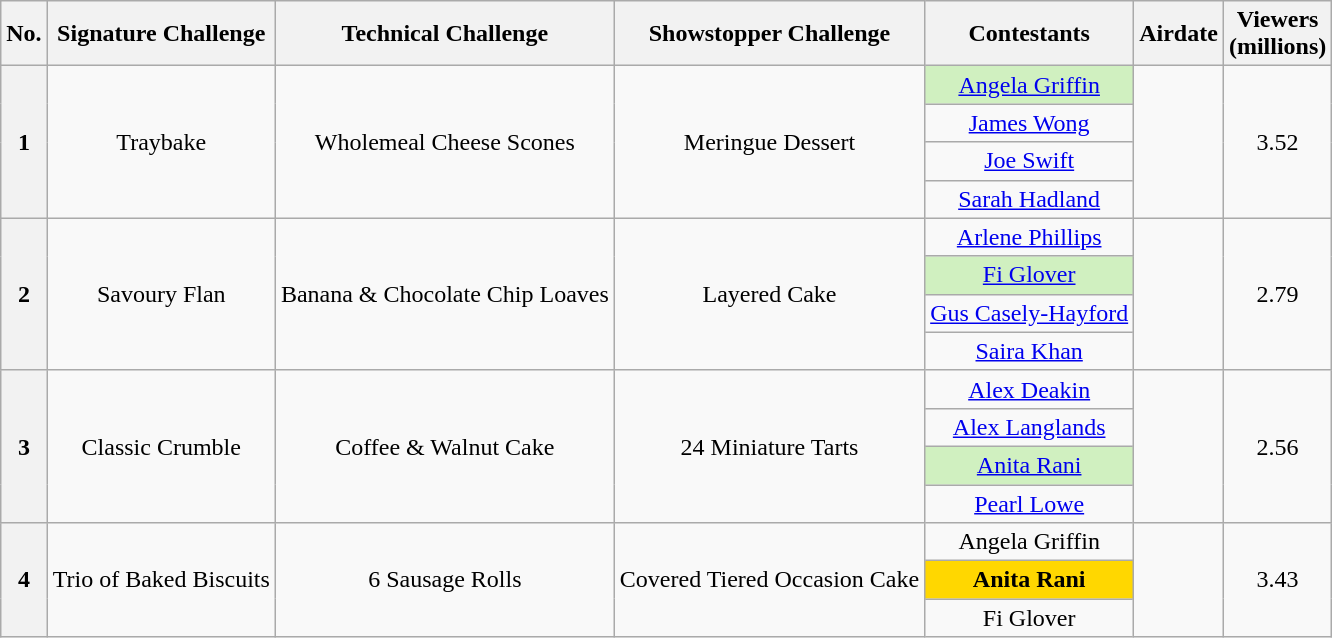<table class="wikitable" style="text-align:center;">
<tr>
<th scope="col">No.</th>
<th scope="col">Signature Challenge</th>
<th scope="col">Technical Challenge</th>
<th scope="col">Showstopper Challenge</th>
<th scope="col">Contestants</th>
<th scope="col">Airdate</th>
<th scope="col">Viewers<br>(millions)</th>
</tr>
<tr>
<th scope="rowgroup" rowspan=4>1</th>
<td rowspan=4>Traybake</td>
<td rowspan=4>Wholemeal Cheese Scones</td>
<td rowspan=4>Meringue Dessert</td>
<td style="background:#d0f0c0"><a href='#'>Angela Griffin</a></td>
<td rowspan=4></td>
<td rowspan=4>3.52</td>
</tr>
<tr>
<td><a href='#'>James Wong</a></td>
</tr>
<tr>
<td><a href='#'>Joe Swift</a></td>
</tr>
<tr>
<td><a href='#'>Sarah Hadland</a></td>
</tr>
<tr>
<th scope="rowgroup" rowspan=4>2</th>
<td rowspan=4>Savoury Flan</td>
<td rowspan=4>Banana & Chocolate Chip Loaves</td>
<td rowspan=4>Layered Cake</td>
<td><a href='#'>Arlene Phillips</a></td>
<td rowspan=4></td>
<td rowspan=4>2.79</td>
</tr>
<tr style="background:#d0f0c0">
<td><a href='#'>Fi Glover</a></td>
</tr>
<tr>
<td><a href='#'>Gus Casely-Hayford</a></td>
</tr>
<tr>
<td><a href='#'>Saira Khan</a></td>
</tr>
<tr>
<th scope="rowgroup" rowspan=4>3</th>
<td rowspan=4>Classic Crumble</td>
<td rowspan=4>Coffee & Walnut Cake</td>
<td rowspan=4>24 Miniature Tarts</td>
<td><a href='#'>Alex Deakin</a></td>
<td rowspan=4></td>
<td rowspan=4>2.56</td>
</tr>
<tr>
<td><a href='#'>Alex Langlands</a></td>
</tr>
<tr style="background:#d0f0c0">
<td><a href='#'>Anita Rani</a></td>
</tr>
<tr>
<td><a href='#'>Pearl Lowe</a></td>
</tr>
<tr>
<th scope="rowgroup" rowspan=3>4</th>
<td rowspan=3>Trio of Baked Biscuits</td>
<td rowspan=3>6 Sausage Rolls</td>
<td rowspan=3>Covered Tiered Occasion Cake</td>
<td>Angela Griffin</td>
<td rowspan=3></td>
<td rowspan=3>3.43</td>
</tr>
<tr style="background:gold">
<td><strong>Anita Rani</strong></td>
</tr>
<tr>
<td>Fi Glover</td>
</tr>
</table>
